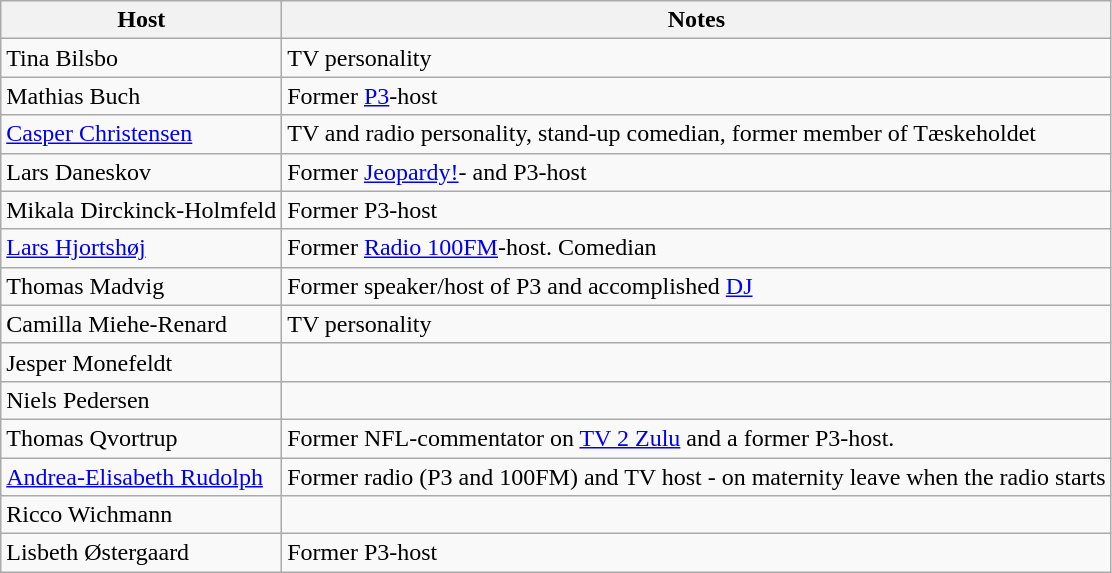<table class="wikitable">
<tr>
<th>Host</th>
<th>Notes</th>
</tr>
<tr>
<td>Tina Bilsbo</td>
<td>TV personality</td>
</tr>
<tr>
<td>Mathias Buch</td>
<td>Former <a href='#'>P3</a>-host</td>
</tr>
<tr>
<td><a href='#'>Casper Christensen</a></td>
<td>TV and radio personality, stand-up comedian, former member of Tæskeholdet</td>
</tr>
<tr>
<td>Lars Daneskov</td>
<td>Former <a href='#'>Jeopardy!</a>- and P3-host</td>
</tr>
<tr>
<td>Mikala Dirckinck-Holmfeld</td>
<td>Former P3-host</td>
</tr>
<tr>
<td><a href='#'>Lars Hjortshøj</a></td>
<td>Former <a href='#'>Radio 100FM</a>-host. Comedian</td>
</tr>
<tr>
<td>Thomas Madvig</td>
<td>Former speaker/host of P3 and accomplished <a href='#'>DJ</a></td>
</tr>
<tr>
<td>Camilla Miehe-Renard</td>
<td>TV personality</td>
</tr>
<tr>
<td>Jesper Monefeldt</td>
<td> </td>
</tr>
<tr>
<td>Niels Pedersen</td>
<td> </td>
</tr>
<tr>
<td>Thomas Qvortrup</td>
<td>Former NFL-commentator on <a href='#'>TV 2 Zulu</a> and a former P3-host.</td>
</tr>
<tr>
<td><a href='#'>Andrea-Elisabeth Rudolph</a></td>
<td>Former radio (P3 and 100FM) and TV host - on maternity leave when the radio starts</td>
</tr>
<tr>
<td>Ricco Wichmann</td>
<td> </td>
</tr>
<tr>
<td>Lisbeth Østergaard</td>
<td>Former P3-host</td>
</tr>
</table>
